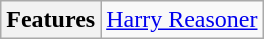<table class="wikitable">
<tr>
<th>Features</th>
<td><a href='#'>Harry Reasoner</a></td>
</tr>
</table>
